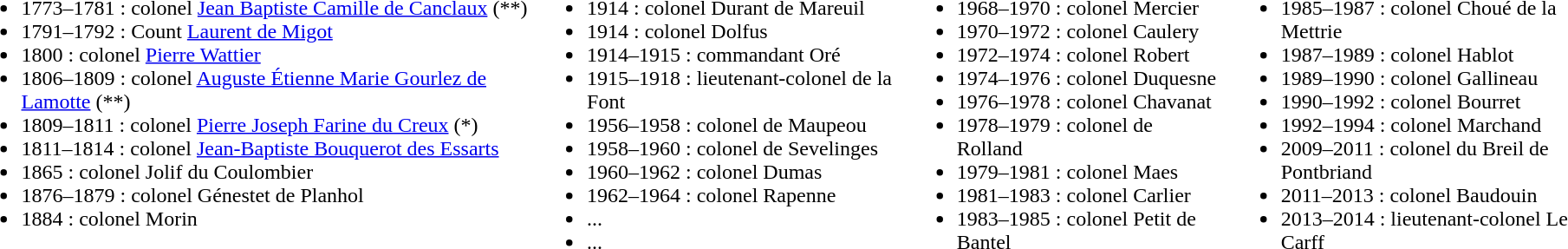<table>
<tr>
<td valign=top><br><ul><li>1773–1781 : colonel <a href='#'>Jean Baptiste Camille de Canclaux</a> (**)</li><li>1791–1792 : Count <a href='#'>Laurent de Migot</a></li><li>1800 : colonel <a href='#'>Pierre Wattier</a></li><li>1806–1809 : colonel <a href='#'>Auguste Étienne Marie Gourlez de Lamotte</a> (**)</li><li>1809–1811 : colonel <a href='#'>Pierre Joseph Farine du Creux</a> (*)</li><li>1811–1814 : colonel <a href='#'>Jean-Baptiste Bouquerot des Essarts</a></li><li>1865 : colonel Jolif du Coulombier</li><li>1876–1879 : colonel Génestet de Planhol</li><li>1884 : colonel Morin</li></ul></td>
<td valign=top><br><ul><li>1914 : colonel Durant de Mareuil</li><li>1914 : colonel Dolfus</li><li>1914–1915 : commandant Oré</li><li>1915–1918 : lieutenant-colonel de la Font</li><li>1956–1958 : colonel de Maupeou</li><li>1958–1960 : colonel de Sevelinges</li><li>1960–1962 : colonel Dumas</li><li>1962–1964 : colonel Rapenne</li><li>...</li><li>...</li></ul></td>
<td valign=top><br><ul><li>1968–1970 : colonel Mercier</li><li>1970–1972 : colonel Caulery</li><li>1972–1974 : colonel Robert</li><li>1974–1976 : colonel Duquesne</li><li>1976–1978 : colonel Chavanat</li><li>1978–1979 : colonel de Rolland</li><li>1979–1981 : colonel Maes</li><li>1981–1983 : colonel Carlier</li><li>1983–1985 : colonel Petit de Bantel</li></ul></td>
<td valign=top><br><ul><li>1985–1987 : colonel Choué de la Mettrie</li><li>1987–1989 : colonel Hablot</li><li>1989–1990 : colonel Gallineau</li><li>1990–1992 : colonel Bourret</li><li>1992–1994 : colonel Marchand</li><li>2009–2011 : colonel du Breil de Pontbriand</li><li>2011–2013 : colonel Baudouin</li><li>2013–2014 : lieutenant-colonel Le Carff</li></ul></td>
</tr>
</table>
